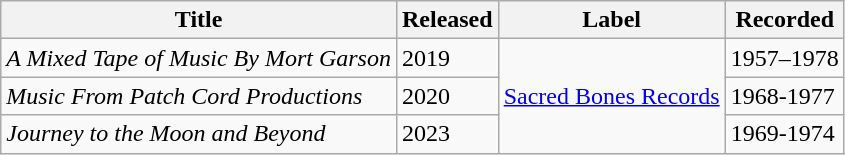<table class="wikitable">
<tr>
<th>Title</th>
<th>Released</th>
<th>Label</th>
<th>Recorded</th>
</tr>
<tr>
<td><em>A Mixed Tape of Music By Mort Garson</em></td>
<td>2019</td>
<td rowspan="3"><a href='#'>Sacred Bones Records</a></td>
<td>1957–1978</td>
</tr>
<tr>
<td><em>Music From Patch Cord Productions</em></td>
<td>2020</td>
<td>1968-1977</td>
</tr>
<tr>
<td><em>Journey to the Moon and Beyond</em></td>
<td>2023</td>
<td>1969-1974</td>
</tr>
</table>
